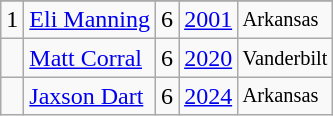<table class="wikitable">
<tr>
</tr>
<tr>
<td>1</td>
<td><a href='#'>Eli Manning</a></td>
<td>6</td>
<td><a href='#'>2001</a></td>
<td style="font-size:85%;">Arkansas</td>
</tr>
<tr>
<td></td>
<td><a href='#'>Matt Corral</a></td>
<td>6</td>
<td><a href='#'>2020</a></td>
<td style="font-size:85%;">Vanderbilt</td>
</tr>
<tr>
<td></td>
<td><a href='#'>Jaxson Dart</a></td>
<td>6</td>
<td><a href='#'>2024</a></td>
<td style="font-size:85%;">Arkansas</td>
</tr>
</table>
